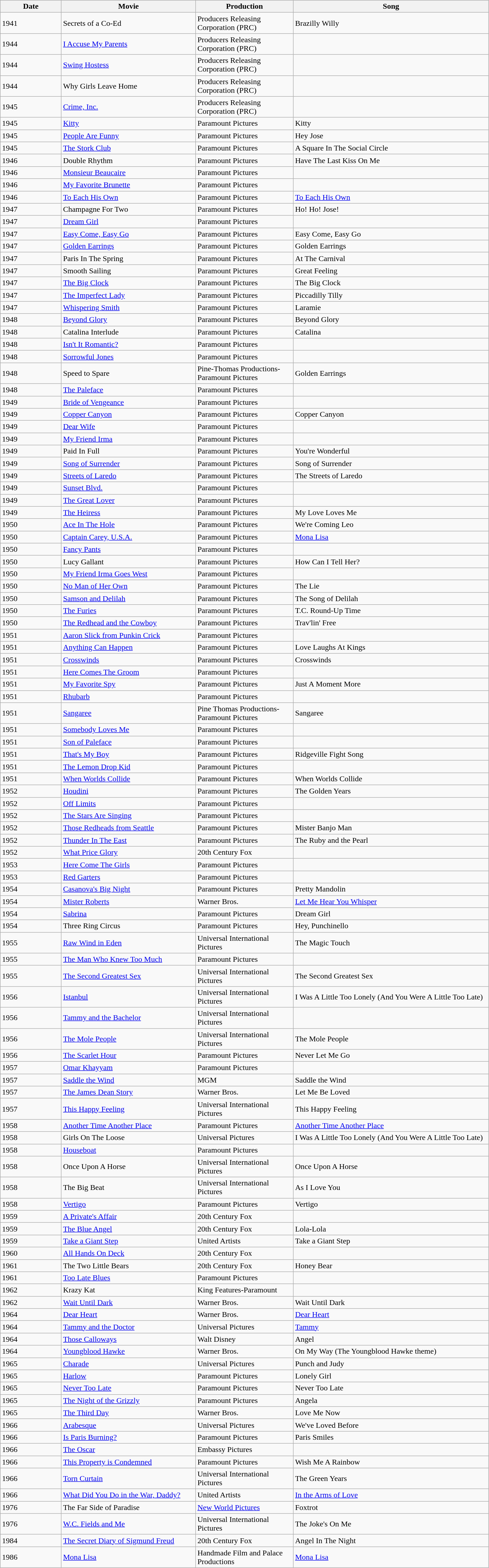<table class="wikitable collapsible collapsed" style="width: 80%">
<tr>
<th scope="col" width="10%">Date</th>
<th scope="col" width="22%">Movie</th>
<th scope="col" width="16%">Production</th>
<th scope="col" width="32%">Song</th>
</tr>
<tr>
<td>1941</td>
<td>Secrets of a Co-Ed</td>
<td>Producers Releasing Corporation (PRC)</td>
<td>Brazilly Willy</td>
</tr>
<tr>
<td>1944</td>
<td><a href='#'>I Accuse My Parents</a></td>
<td>Producers Releasing Corporation (PRC)</td>
<td></td>
</tr>
<tr>
<td>1944</td>
<td><a href='#'>Swing Hostess</a></td>
<td>Producers Releasing Corporation (PRC)</td>
<td></td>
</tr>
<tr>
<td>1944</td>
<td>Why Girls Leave Home</td>
<td>Producers Releasing Corporation (PRC)</td>
<td></td>
</tr>
<tr>
<td>1945</td>
<td><a href='#'>Crime, Inc.</a></td>
<td>Producers Releasing Corporation (PRC)</td>
<td></td>
</tr>
<tr>
<td>1945</td>
<td><a href='#'>Kitty</a></td>
<td>Paramount Pictures</td>
<td>Kitty</td>
</tr>
<tr>
<td>1945</td>
<td><a href='#'>People Are Funny</a></td>
<td>Paramount Pictures</td>
<td>Hey Jose</td>
</tr>
<tr>
<td>1945</td>
<td><a href='#'>The Stork Club</a></td>
<td>Paramount Pictures</td>
<td>A Square In The Social Circle</td>
</tr>
<tr>
<td>1946</td>
<td>Double Rhythm</td>
<td>Paramount Pictures</td>
<td>Have The Last Kiss On Me</td>
</tr>
<tr>
<td>1946</td>
<td><a href='#'>Monsieur Beaucaire</a></td>
<td>Paramount Pictures</td>
<td></td>
</tr>
<tr>
<td>1946</td>
<td><a href='#'>My Favorite Brunette</a></td>
<td>Paramount Pictures</td>
<td></td>
</tr>
<tr>
<td>1946</td>
<td><a href='#'>To Each His Own</a></td>
<td>Paramount Pictures</td>
<td><a href='#'>To Each His Own</a></td>
</tr>
<tr>
<td>1947</td>
<td>Champagne For Two</td>
<td>Paramount Pictures</td>
<td>Ho! Ho! Jose!</td>
</tr>
<tr>
<td>1947</td>
<td><a href='#'>Dream Girl</a></td>
<td>Paramount Pictures</td>
<td></td>
</tr>
<tr>
<td>1947</td>
<td><a href='#'>Easy Come, Easy Go</a></td>
<td>Paramount Pictures</td>
<td>Easy Come, Easy Go</td>
</tr>
<tr>
<td>1947</td>
<td><a href='#'>Golden Earrings</a></td>
<td>Paramount Pictures</td>
<td>Golden Earrings</td>
</tr>
<tr>
<td>1947</td>
<td>Paris In The Spring</td>
<td>Paramount Pictures</td>
<td>At The Carnival</td>
</tr>
<tr>
<td>1947</td>
<td>Smooth Sailing</td>
<td>Paramount Pictures</td>
<td>Great Feeling</td>
</tr>
<tr>
<td>1947</td>
<td><a href='#'>The Big Clock</a></td>
<td>Paramount Pictures</td>
<td>The Big Clock</td>
</tr>
<tr>
<td>1947</td>
<td><a href='#'>The Imperfect Lady</a></td>
<td>Paramount Pictures</td>
<td>Piccadilly Tilly</td>
</tr>
<tr>
<td>1947</td>
<td><a href='#'>Whispering Smith</a></td>
<td>Paramount Pictures</td>
<td>Laramie</td>
</tr>
<tr>
<td>1948</td>
<td><a href='#'>Beyond Glory</a></td>
<td>Paramount Pictures</td>
<td>Beyond Glory</td>
</tr>
<tr>
<td>1948</td>
<td>Catalina Interlude</td>
<td>Paramount Pictures</td>
<td>Catalina</td>
</tr>
<tr>
<td>1948</td>
<td><a href='#'>Isn't It Romantic?</a></td>
<td>Paramount Pictures</td>
<td></td>
</tr>
<tr>
<td>1948</td>
<td><a href='#'>Sorrowful Jones</a></td>
<td>Paramount Pictures</td>
<td></td>
</tr>
<tr>
<td>1948</td>
<td>Speed to Spare</td>
<td>Pine-Thomas Productions-Paramount Pictures</td>
<td>Golden Earrings</td>
</tr>
<tr>
<td>1948</td>
<td><a href='#'>The Paleface</a></td>
<td>Paramount Pictures</td>
<td></td>
</tr>
<tr>
<td>1949</td>
<td><a href='#'>Bride of Vengeance</a></td>
<td>Paramount Pictures</td>
<td></td>
</tr>
<tr>
<td>1949</td>
<td><a href='#'>Copper Canyon</a></td>
<td>Paramount Pictures</td>
<td>Copper Canyon</td>
</tr>
<tr>
<td>1949</td>
<td><a href='#'>Dear Wife</a></td>
<td>Paramount Pictures</td>
<td></td>
</tr>
<tr>
<td>1949</td>
<td><a href='#'>My Friend Irma</a></td>
<td>Paramount Pictures</td>
<td></td>
</tr>
<tr>
<td>1949</td>
<td>Paid In Full</td>
<td>Paramount Pictures</td>
<td>You're Wonderful</td>
</tr>
<tr>
<td>1949</td>
<td><a href='#'>Song of Surrender</a></td>
<td>Paramount Pictures</td>
<td>Song of Surrender</td>
</tr>
<tr>
<td>1949</td>
<td><a href='#'>Streets of Laredo</a></td>
<td>Paramount Pictures</td>
<td>The Streets of Laredo</td>
</tr>
<tr>
<td>1949</td>
<td><a href='#'>Sunset Blvd.</a></td>
<td>Paramount Pictures</td>
<td></td>
</tr>
<tr>
<td>1949</td>
<td><a href='#'>The Great Lover</a></td>
<td>Paramount Pictures</td>
<td></td>
</tr>
<tr>
<td>1949</td>
<td><a href='#'>The Heiress</a></td>
<td>Paramount Pictures</td>
<td>My Love Loves Me</td>
</tr>
<tr>
<td>1950</td>
<td><a href='#'>Ace In The Hole</a></td>
<td>Paramount Pictures</td>
<td>We're Coming Leo</td>
</tr>
<tr>
<td>1950</td>
<td><a href='#'>Captain Carey, U.S.A.</a></td>
<td>Paramount Pictures</td>
<td><a href='#'>Mona Lisa</a></td>
</tr>
<tr>
<td>1950</td>
<td><a href='#'>Fancy Pants</a></td>
<td>Paramount Pictures</td>
<td></td>
</tr>
<tr>
<td>1950</td>
<td>Lucy Gallant</td>
<td>Paramount Pictures</td>
<td>How Can I Tell Her?</td>
</tr>
<tr>
<td>1950</td>
<td><a href='#'>My Friend Irma Goes West</a></td>
<td>Paramount Pictures</td>
<td></td>
</tr>
<tr>
<td>1950</td>
<td><a href='#'>No Man of Her Own</a></td>
<td>Paramount Pictures</td>
<td>The Lie</td>
</tr>
<tr>
<td>1950</td>
<td><a href='#'>Samson and Delilah</a></td>
<td>Paramount Pictures</td>
<td>The Song of Delilah</td>
</tr>
<tr>
<td>1950</td>
<td><a href='#'>The Furies</a></td>
<td>Paramount Pictures</td>
<td>T.C. Round-Up Time</td>
</tr>
<tr>
<td>1950</td>
<td><a href='#'>The Redhead and the Cowboy</a></td>
<td>Paramount Pictures</td>
<td>Trav'lin' Free</td>
</tr>
<tr>
<td>1951</td>
<td><a href='#'>Aaron Slick from Punkin Crick</a></td>
<td>Paramount Pictures</td>
<td></td>
</tr>
<tr>
<td>1951</td>
<td><a href='#'>Anything Can Happen</a></td>
<td>Paramount Pictures</td>
<td>Love Laughs At Kings</td>
</tr>
<tr>
<td>1951</td>
<td><a href='#'>Crosswinds</a></td>
<td>Paramount Pictures</td>
<td>Crosswinds</td>
</tr>
<tr>
<td>1951</td>
<td><a href='#'>Here Comes The Groom</a></td>
<td>Paramount Pictures</td>
<td></td>
</tr>
<tr>
<td>1951</td>
<td><a href='#'>My Favorite Spy</a></td>
<td>Paramount Pictures</td>
<td>Just A Moment More</td>
</tr>
<tr>
<td>1951</td>
<td><a href='#'>Rhubarb</a></td>
<td>Paramount Pictures</td>
<td></td>
</tr>
<tr>
<td>1951</td>
<td><a href='#'>Sangaree</a></td>
<td>Pine Thomas Productions-Paramount Pictures</td>
<td>Sangaree</td>
</tr>
<tr>
<td>1951</td>
<td><a href='#'>Somebody Loves Me</a></td>
<td>Paramount Pictures</td>
<td></td>
</tr>
<tr>
<td>1951</td>
<td><a href='#'>Son of Paleface</a></td>
<td>Paramount Pictures</td>
<td></td>
</tr>
<tr>
<td>1951</td>
<td><a href='#'>That's My Boy</a></td>
<td>Paramount Pictures</td>
<td>Ridgeville Fight Song</td>
</tr>
<tr>
<td>1951</td>
<td><a href='#'>The Lemon Drop Kid</a></td>
<td>Paramount Pictures</td>
<td></td>
</tr>
<tr>
<td>1951</td>
<td><a href='#'>When Worlds Collide</a></td>
<td>Paramount Pictures</td>
<td>When Worlds Collide</td>
</tr>
<tr>
<td>1952</td>
<td><a href='#'>Houdini</a></td>
<td>Paramount Pictures</td>
<td>The Golden Years</td>
</tr>
<tr>
<td>1952</td>
<td><a href='#'>Off Limits</a></td>
<td>Paramount Pictures</td>
<td></td>
</tr>
<tr>
<td>1952</td>
<td><a href='#'>The Stars Are Singing</a></td>
<td>Paramount Pictures</td>
<td></td>
</tr>
<tr>
<td>1952</td>
<td><a href='#'>Those Redheads from Seattle</a></td>
<td>Paramount Pictures</td>
<td>Mister Banjo Man</td>
</tr>
<tr>
<td>1952</td>
<td><a href='#'>Thunder In The East</a></td>
<td>Paramount Pictures</td>
<td>The Ruby and the Pearl</td>
</tr>
<tr>
<td>1952</td>
<td><a href='#'>What Price Glory</a></td>
<td>20th Century Fox</td>
<td></td>
</tr>
<tr>
<td>1953</td>
<td><a href='#'>Here Come The Girls</a></td>
<td>Paramount Pictures</td>
<td></td>
</tr>
<tr>
<td>1953</td>
<td><a href='#'>Red Garters</a></td>
<td>Paramount Pictures</td>
<td></td>
</tr>
<tr>
<td>1954</td>
<td><a href='#'>Casanova's Big Night</a></td>
<td>Paramount Pictures</td>
<td>Pretty Mandolin</td>
</tr>
<tr>
<td>1954</td>
<td><a href='#'>Mister Roberts</a></td>
<td>Warner Bros.</td>
<td><a href='#'>Let Me Hear You Whisper</a></td>
</tr>
<tr>
<td>1954</td>
<td><a href='#'>Sabrina</a></td>
<td>Paramount Pictures</td>
<td>Dream Girl</td>
</tr>
<tr>
<td>1954</td>
<td>Three Ring Circus</td>
<td>Paramount Pictures</td>
<td>Hey, Punchinello</td>
</tr>
<tr>
<td>1955</td>
<td><a href='#'>Raw Wind in Eden</a></td>
<td>Universal International Pictures</td>
<td>The Magic Touch</td>
</tr>
<tr>
<td>1955</td>
<td><a href='#'>The Man Who Knew Too Much</a></td>
<td>Paramount Pictures</td>
<td></td>
</tr>
<tr>
<td>1955</td>
<td><a href='#'>The Second Greatest Sex</a></td>
<td>Universal International Pictures</td>
<td>The Second Greatest Sex</td>
</tr>
<tr>
<td>1956</td>
<td><a href='#'>Istanbul</a></td>
<td>Universal International Pictures</td>
<td>I Was A Little Too Lonely (And You Were A Little Too Late)</td>
</tr>
<tr>
<td>1956</td>
<td><a href='#'>Tammy and the Bachelor</a></td>
<td>Universal International Pictures</td>
<td></td>
</tr>
<tr>
<td>1956</td>
<td><a href='#'>The Mole People</a></td>
<td>Universal International Pictures</td>
<td>The Mole People</td>
</tr>
<tr>
<td>1956</td>
<td><a href='#'>The Scarlet Hour</a></td>
<td>Paramount Pictures</td>
<td>Never Let Me Go</td>
</tr>
<tr>
<td>1957</td>
<td><a href='#'>Omar Khayyam</a></td>
<td>Paramount Pictures</td>
<td></td>
</tr>
<tr>
<td>1957</td>
<td><a href='#'>Saddle the Wind</a></td>
<td>MGM</td>
<td>Saddle the Wind</td>
</tr>
<tr>
<td>1957</td>
<td><a href='#'>The James Dean Story</a></td>
<td>Warner Bros.</td>
<td>Let Me Be Loved</td>
</tr>
<tr>
<td>1957</td>
<td><a href='#'>This Happy Feeling</a></td>
<td>Universal International Pictures</td>
<td>This Happy Feeling</td>
</tr>
<tr>
<td>1958</td>
<td><a href='#'>Another Time Another Place</a></td>
<td>Paramount Pictures</td>
<td><a href='#'>Another Time Another Place</a></td>
</tr>
<tr>
<td>1958</td>
<td>Girls On The Loose</td>
<td>Universal Pictures</td>
<td>I Was A Little Too Lonely (And You Were A Little Too Late)</td>
</tr>
<tr>
<td>1958</td>
<td><a href='#'>Houseboat</a></td>
<td>Paramount Pictures</td>
<td></td>
</tr>
<tr>
<td>1958</td>
<td>Once Upon A Horse</td>
<td>Universal International Pictures</td>
<td>Once Upon A Horse</td>
</tr>
<tr>
<td>1958</td>
<td>The Big Beat</td>
<td>Universal International Pictures</td>
<td>As I Love You</td>
</tr>
<tr>
<td>1958</td>
<td><a href='#'>Vertigo</a></td>
<td>Paramount Pictures</td>
<td>Vertigo</td>
</tr>
<tr>
<td>1959</td>
<td><a href='#'>A Private's Affair</a></td>
<td>20th Century Fox</td>
<td></td>
</tr>
<tr>
<td>1959</td>
<td><a href='#'>The Blue Angel</a></td>
<td>20th Century Fox</td>
<td>Lola-Lola</td>
</tr>
<tr>
<td>1959</td>
<td><a href='#'>Take a Giant Step</a></td>
<td>United Artists</td>
<td>Take a Giant Step</td>
</tr>
<tr>
<td>1960</td>
<td><a href='#'>All Hands On Deck</a></td>
<td>20th Century Fox</td>
<td></td>
</tr>
<tr>
<td>1961</td>
<td>The Two Little Bears</td>
<td>20th Century Fox</td>
<td>Honey Bear</td>
</tr>
<tr>
<td>1961</td>
<td><a href='#'>Too Late Blues</a></td>
<td>Paramount Pictures</td>
<td></td>
</tr>
<tr>
<td>1962</td>
<td>Krazy Kat</td>
<td>King Features-Paramount</td>
<td></td>
</tr>
<tr>
<td>1962</td>
<td><a href='#'>Wait Until Dark</a></td>
<td>Warner Bros.</td>
<td>Wait Until Dark</td>
</tr>
<tr>
<td>1964</td>
<td><a href='#'>Dear Heart</a></td>
<td>Warner Bros.</td>
<td><a href='#'>Dear Heart</a></td>
</tr>
<tr>
<td>1964</td>
<td><a href='#'>Tammy and the Doctor</a></td>
<td>Universal Pictures</td>
<td><a href='#'>Tammy</a></td>
</tr>
<tr>
<td>1964</td>
<td><a href='#'>Those Calloways</a></td>
<td>Walt Disney</td>
<td>Angel</td>
</tr>
<tr>
<td>1964</td>
<td><a href='#'>Youngblood Hawke</a></td>
<td>Warner Bros.</td>
<td>On My Way (The Youngblood Hawke theme)</td>
</tr>
<tr>
<td>1965</td>
<td><a href='#'>Charade</a></td>
<td>Universal Pictures</td>
<td>Punch and Judy</td>
</tr>
<tr>
<td>1965</td>
<td><a href='#'>Harlow</a></td>
<td>Paramount Pictures</td>
<td>Lonely Girl</td>
</tr>
<tr>
<td>1965</td>
<td><a href='#'>Never Too Late</a></td>
<td>Paramount Pictures</td>
<td>Never Too Late</td>
</tr>
<tr>
<td>1965</td>
<td><a href='#'>The Night of the Grizzly</a></td>
<td>Paramount Pictures</td>
<td>Angela</td>
</tr>
<tr>
<td>1965</td>
<td><a href='#'>The Third Day</a></td>
<td>Warner Bros.</td>
<td>Love Me Now</td>
</tr>
<tr>
<td>1966</td>
<td><a href='#'>Arabesque</a></td>
<td>Universal Pictures</td>
<td>We've Loved Before</td>
</tr>
<tr>
<td>1966</td>
<td><a href='#'>Is Paris Burning?</a></td>
<td>Paramount Pictures</td>
<td>Paris Smiles</td>
</tr>
<tr>
<td>1966</td>
<td><a href='#'>The Oscar</a></td>
<td>Embassy Pictures</td>
<td></td>
</tr>
<tr>
<td>1966</td>
<td><a href='#'>This Property is Condemned</a></td>
<td>Paramount Pictures</td>
<td>Wish Me A Rainbow</td>
</tr>
<tr>
<td>1966</td>
<td><a href='#'>Torn Curtain</a></td>
<td>Universal International Pictures</td>
<td>The Green Years</td>
</tr>
<tr>
<td>1966</td>
<td><a href='#'>What Did You Do in the War, Daddy?</a></td>
<td>United Artists</td>
<td><a href='#'>In the Arms of Love</a></td>
</tr>
<tr>
<td>1976</td>
<td>The Far Side of Paradise</td>
<td><a href='#'>New World Pictures</a></td>
<td>Foxtrot</td>
</tr>
<tr>
<td>1976</td>
<td><a href='#'>W.C. Fields and Me</a></td>
<td>Universal International Pictures</td>
<td>The Joke's On Me</td>
</tr>
<tr>
<td>1984</td>
<td><a href='#'>The Secret Diary of Sigmund Freud</a></td>
<td>20th Century Fox</td>
<td>Angel In The Night</td>
</tr>
<tr>
<td>1986</td>
<td><a href='#'>Mona Lisa</a></td>
<td>Handmade Film and Palace Productions</td>
<td><a href='#'>Mona Lisa</a></td>
</tr>
</table>
